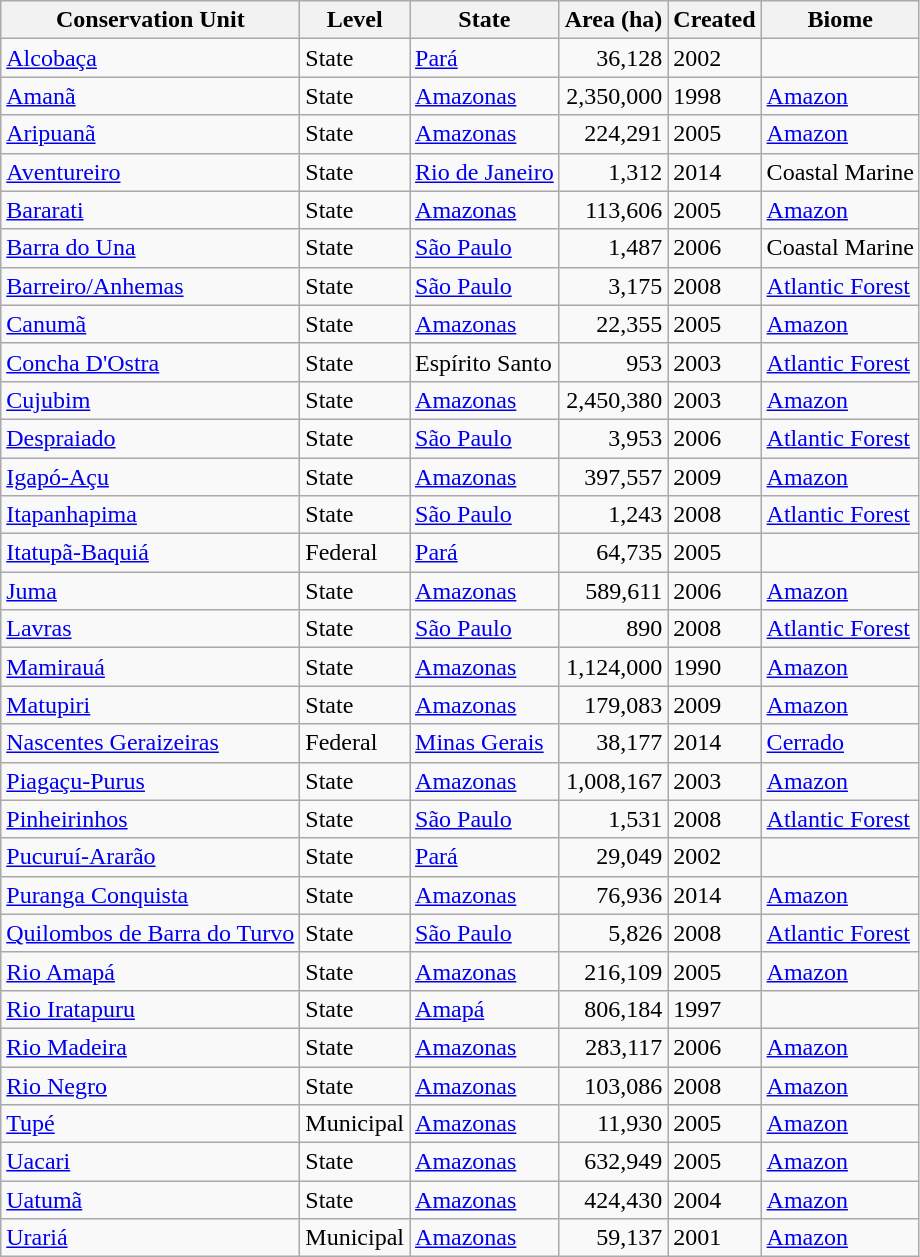<table class="wikitable sortable">
<tr>
<th>Conservation Unit</th>
<th>Level</th>
<th>State</th>
<th>Area (ha)</th>
<th>Created</th>
<th>Biome</th>
</tr>
<tr>
<td><a href='#'>Alcobaça</a></td>
<td>State</td>
<td><a href='#'>Pará</a></td>
<td style="text-align:right;">36,128</td>
<td>2002</td>
<td></td>
</tr>
<tr>
<td><a href='#'>Amanã</a></td>
<td>State</td>
<td><a href='#'>Amazonas</a></td>
<td style="text-align:right;">2,350,000</td>
<td>1998</td>
<td><a href='#'>Amazon</a></td>
</tr>
<tr>
<td><a href='#'>Aripuanã</a></td>
<td>State</td>
<td><a href='#'>Amazonas</a></td>
<td style="text-align:right;">224,291</td>
<td>2005</td>
<td><a href='#'>Amazon</a></td>
</tr>
<tr>
<td><a href='#'>Aventureiro</a></td>
<td>State</td>
<td><a href='#'>Rio de Janeiro</a></td>
<td style="text-align:right;">1,312</td>
<td>2014</td>
<td>Coastal Marine</td>
</tr>
<tr>
<td><a href='#'>Bararati</a></td>
<td>State</td>
<td><a href='#'>Amazonas</a></td>
<td style="text-align:right;">113,606</td>
<td>2005</td>
<td><a href='#'>Amazon</a></td>
</tr>
<tr>
<td><a href='#'>Barra do Una</a></td>
<td>State</td>
<td><a href='#'>São Paulo</a></td>
<td style="text-align:right;">1,487</td>
<td>2006</td>
<td>Coastal Marine</td>
</tr>
<tr>
<td><a href='#'>Barreiro/Anhemas</a></td>
<td>State</td>
<td><a href='#'>São Paulo</a></td>
<td style="text-align:right;">3,175</td>
<td>2008</td>
<td><a href='#'>Atlantic Forest</a></td>
</tr>
<tr>
<td><a href='#'>Canumã</a></td>
<td>State</td>
<td><a href='#'>Amazonas</a></td>
<td style="text-align:right;">22,355</td>
<td>2005</td>
<td><a href='#'>Amazon</a></td>
</tr>
<tr>
<td><a href='#'>Concha D'Ostra</a></td>
<td>State</td>
<td>Espírito Santo</td>
<td style="text-align:right;">953</td>
<td>2003</td>
<td><a href='#'>Atlantic Forest</a></td>
</tr>
<tr>
<td><a href='#'>Cujubim</a></td>
<td>State</td>
<td><a href='#'>Amazonas</a></td>
<td style="text-align:right;">2,450,380</td>
<td>2003</td>
<td><a href='#'>Amazon</a></td>
</tr>
<tr>
<td><a href='#'>Despraiado</a></td>
<td>State</td>
<td><a href='#'>São Paulo</a></td>
<td style="text-align:right;">3,953</td>
<td>2006</td>
<td><a href='#'>Atlantic Forest</a></td>
</tr>
<tr>
<td><a href='#'>Igapó-Açu</a></td>
<td>State</td>
<td><a href='#'>Amazonas</a></td>
<td style="text-align:right;">397,557</td>
<td>2009</td>
<td><a href='#'>Amazon</a></td>
</tr>
<tr>
<td><a href='#'>Itapanhapima</a></td>
<td>State</td>
<td><a href='#'>São Paulo</a></td>
<td style="text-align:right;">1,243</td>
<td>2008</td>
<td><a href='#'>Atlantic Forest</a></td>
</tr>
<tr>
<td><a href='#'>Itatupã-Baquiá</a></td>
<td>Federal</td>
<td><a href='#'>Pará</a></td>
<td style="text-align:right;">64,735</td>
<td>2005</td>
<td></td>
</tr>
<tr>
<td><a href='#'>Juma</a></td>
<td>State</td>
<td><a href='#'>Amazonas</a></td>
<td style="text-align:right;">589,611</td>
<td>2006</td>
<td><a href='#'>Amazon</a></td>
</tr>
<tr>
<td><a href='#'>Lavras</a></td>
<td>State</td>
<td><a href='#'>São Paulo</a></td>
<td style="text-align:right;">890</td>
<td>2008</td>
<td><a href='#'>Atlantic Forest</a></td>
</tr>
<tr>
<td><a href='#'>Mamirauá</a></td>
<td>State</td>
<td><a href='#'>Amazonas</a></td>
<td style="text-align:right;">1,124,000</td>
<td>1990</td>
<td><a href='#'>Amazon</a></td>
</tr>
<tr>
<td><a href='#'>Matupiri</a></td>
<td>State</td>
<td><a href='#'>Amazonas</a></td>
<td style="text-align:right;">179,083</td>
<td>2009</td>
<td><a href='#'>Amazon</a></td>
</tr>
<tr>
<td><a href='#'>Nascentes Geraizeiras</a></td>
<td>Federal</td>
<td><a href='#'>Minas Gerais</a></td>
<td style="text-align:right;">38,177</td>
<td>2014</td>
<td><a href='#'>Cerrado</a></td>
</tr>
<tr>
<td><a href='#'>Piagaçu-Purus</a></td>
<td>State</td>
<td><a href='#'>Amazonas</a></td>
<td style="text-align:right;">1,008,167</td>
<td>2003</td>
<td><a href='#'>Amazon</a></td>
</tr>
<tr>
<td><a href='#'>Pinheirinhos</a></td>
<td>State</td>
<td><a href='#'>São Paulo</a></td>
<td style="text-align:right;">1,531</td>
<td>2008</td>
<td><a href='#'>Atlantic Forest</a></td>
</tr>
<tr>
<td><a href='#'>Pucuruí-Ararão</a></td>
<td>State</td>
<td><a href='#'>Pará</a></td>
<td style="text-align:right;">29,049</td>
<td>2002</td>
<td></td>
</tr>
<tr>
<td><a href='#'>Puranga Conquista</a></td>
<td>State</td>
<td><a href='#'>Amazonas</a></td>
<td style="text-align:right;">76,936</td>
<td>2014</td>
<td><a href='#'>Amazon</a></td>
</tr>
<tr>
<td><a href='#'>Quilombos de Barra do Turvo</a></td>
<td>State</td>
<td><a href='#'>São Paulo</a></td>
<td style="text-align:right;">5,826</td>
<td>2008</td>
<td><a href='#'>Atlantic Forest</a></td>
</tr>
<tr>
<td><a href='#'>Rio Amapá</a></td>
<td>State</td>
<td><a href='#'>Amazonas</a></td>
<td style="text-align:right;">216,109</td>
<td>2005</td>
<td><a href='#'>Amazon</a></td>
</tr>
<tr>
<td><a href='#'>Rio Iratapuru</a></td>
<td>State</td>
<td><a href='#'>Amapá</a></td>
<td style="text-align:right;">806,184</td>
<td>1997</td>
<td></td>
</tr>
<tr>
<td><a href='#'>Rio Madeira</a></td>
<td>State</td>
<td><a href='#'>Amazonas</a></td>
<td style="text-align:right;">283,117</td>
<td>2006</td>
<td><a href='#'>Amazon</a></td>
</tr>
<tr>
<td><a href='#'>Rio Negro</a></td>
<td>State</td>
<td><a href='#'>Amazonas</a></td>
<td style="text-align:right;">103,086</td>
<td>2008</td>
<td><a href='#'>Amazon</a></td>
</tr>
<tr>
<td><a href='#'>Tupé</a></td>
<td>Municipal</td>
<td><a href='#'>Amazonas</a></td>
<td style="text-align:right;">11,930</td>
<td>2005</td>
<td><a href='#'>Amazon</a></td>
</tr>
<tr>
<td><a href='#'>Uacari</a></td>
<td>State</td>
<td><a href='#'>Amazonas</a></td>
<td style="text-align:right;">632,949</td>
<td>2005</td>
<td><a href='#'>Amazon</a></td>
</tr>
<tr>
<td><a href='#'>Uatumã</a></td>
<td>State</td>
<td><a href='#'>Amazonas</a></td>
<td style="text-align:right;">424,430</td>
<td>2004</td>
<td><a href='#'>Amazon</a></td>
</tr>
<tr>
<td><a href='#'>Urariá</a></td>
<td>Municipal</td>
<td><a href='#'>Amazonas</a></td>
<td style="text-align:right;">59,137</td>
<td>2001</td>
<td><a href='#'>Amazon</a></td>
</tr>
</table>
